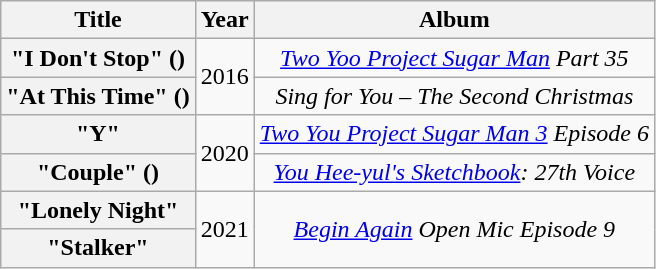<table class="wikitable plainrowheaders" style="text-align:center;">
<tr>
<th>Title</th>
<th>Year</th>
<th>Album</th>
</tr>
<tr>
<th scope="row">"I Don't Stop" () <br></th>
<td rowspan="2">2016</td>
<td><em><a href='#'>Two Yoo Project Sugar Man</a> Part 35</em></td>
</tr>
<tr>
<th scope="row">"At This Time" () <br></th>
<td><em>Sing for You – The Second Christmas</em></td>
</tr>
<tr>
<th scope="row">"Y" </th>
<td rowspan="2">2020</td>
<td><em><a href='#'>Two You Project Sugar Man 3</a> Episode 6</em></td>
</tr>
<tr>
<th scope="row">"Couple" ()</th>
<td><em><a href='#'>You Hee-yul's Sketchbook</a>: 27th Voice</em></td>
</tr>
<tr>
<th scope="row">"Lonely Night" </th>
<td rowspan="2">2021</td>
<td rowspan="2"><em><a href='#'>Begin Again</a> Open Mic Episode 9</em></td>
</tr>
<tr>
<th scope="row">"Stalker" </th>
</tr>
</table>
